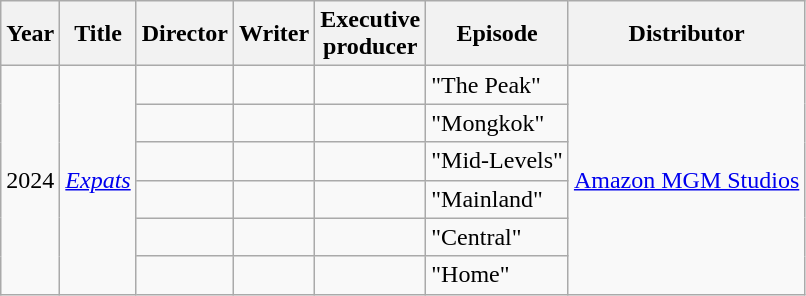<table class="wikitable">
<tr>
<th>Year</th>
<th>Title</th>
<th>Director</th>
<th>Writer</th>
<th>Executive<br>producer</th>
<th>Episode</th>
<th>Distributor</th>
</tr>
<tr>
<td rowspan="6">2024</td>
<td rowspan="6"><em><a href='#'>Expats</a></em></td>
<td></td>
<td></td>
<td></td>
<td>"The Peak"</td>
<td rowspan="6"><a href='#'>Amazon MGM Studios</a></td>
</tr>
<tr>
<td></td>
<td></td>
<td></td>
<td>"Mongkok"</td>
</tr>
<tr>
<td></td>
<td></td>
<td></td>
<td>"Mid-Levels"</td>
</tr>
<tr>
<td></td>
<td></td>
<td></td>
<td>"Mainland"</td>
</tr>
<tr>
<td></td>
<td></td>
<td></td>
<td>"Central"</td>
</tr>
<tr>
<td></td>
<td></td>
<td></td>
<td>"Home"</td>
</tr>
</table>
